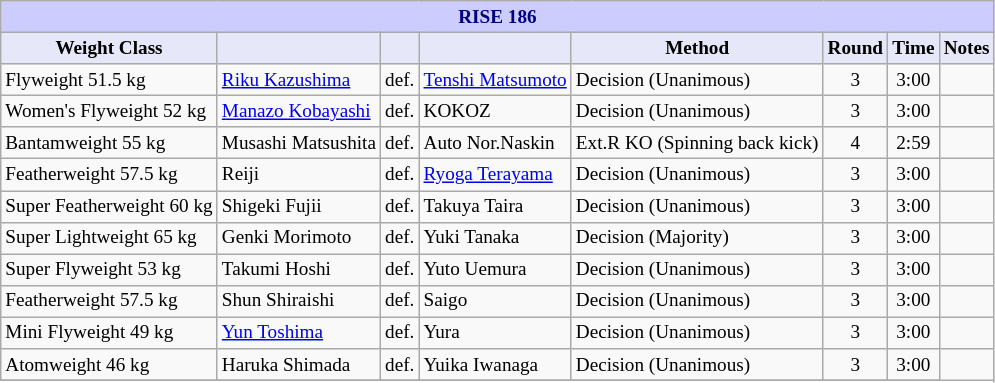<table class="wikitable" style="font-size: 80%;">
<tr>
<th colspan="8" style="background-color: #ccf; color: #000080; text-align: center;"><strong>RISE 186</strong></th>
</tr>
<tr>
<th colspan="1" style="background-color: #E6E8FA; color: #000000; text-align: center;">Weight Class</th>
<th colspan="1" style="background-color: #E6E8FA; color: #000000; text-align: center;"></th>
<th colspan="1" style="background-color: #E6E8FA; color: #000000; text-align: center;"></th>
<th colspan="1" style="background-color: #E6E8FA; color: #000000; text-align: center;"></th>
<th colspan="1" style="background-color: #E6E8FA; color: #000000; text-align: center;">Method</th>
<th colspan="1" style="background-color: #E6E8FA; color: #000000; text-align: center;">Round</th>
<th colspan="1" style="background-color: #E6E8FA; color: #000000; text-align: center;">Time</th>
<th colspan="1" style="background-color: #E6E8FA; color: #000000; text-align: center;">Notes</th>
</tr>
<tr>
<td>Flyweight 51.5 kg</td>
<td> <a href='#'>Riku Kazushima</a></td>
<td align="center">def.</td>
<td> <a href='#'>Tenshi Matsumoto</a></td>
<td>Decision (Unanimous)</td>
<td align="center">3</td>
<td align="center">3:00</td>
<td></td>
</tr>
<tr>
<td>Women's Flyweight 52 kg</td>
<td> <a href='#'>Manazo Kobayashi</a></td>
<td align="center">def.</td>
<td> KOKOZ</td>
<td>Decision (Unanimous)</td>
<td align="center">3</td>
<td align="center">3:00</td>
<td></td>
</tr>
<tr>
<td>Bantamweight 55 kg</td>
<td> Musashi Matsushita</td>
<td align="center">def.</td>
<td> Auto Nor.Naskin</td>
<td>Ext.R KO (Spinning back kick)</td>
<td align="center">4</td>
<td align="center">2:59</td>
<td></td>
</tr>
<tr>
<td>Featherweight 57.5 kg</td>
<td> Reiji</td>
<td align="center">def.</td>
<td> <a href='#'>Ryoga Terayama</a></td>
<td>Decision (Unanimous)</td>
<td align="center">3</td>
<td align="center">3:00</td>
<td></td>
</tr>
<tr>
<td>Super Featherweight 60 kg</td>
<td> Shigeki Fujii</td>
<td align="center">def.</td>
<td> Takuya Taira</td>
<td>Decision (Unanimous)</td>
<td align="center">3</td>
<td align="center">3:00</td>
<td></td>
</tr>
<tr>
<td>Super Lightweight 65 kg</td>
<td> Genki Morimoto</td>
<td align="center">def.</td>
<td> Yuki Tanaka</td>
<td>Decision (Majority)</td>
<td align="center">3</td>
<td align="center">3:00</td>
<td></td>
</tr>
<tr>
<td>Super Flyweight 53 kg</td>
<td> Takumi Hoshi</td>
<td align="center">def.</td>
<td> Yuto Uemura</td>
<td>Decision (Unanimous)</td>
<td align="center">3</td>
<td align="center">3:00</td>
<td></td>
</tr>
<tr>
<td>Featherweight 57.5 kg</td>
<td> Shun Shiraishi</td>
<td align="center">def.</td>
<td> Saigo</td>
<td>Decision (Unanimous)</td>
<td align="center">3</td>
<td align="center">3:00</td>
<td></td>
</tr>
<tr>
<td>Mini Flyweight 49 kg</td>
<td> <a href='#'>Yun Toshima</a></td>
<td align="center">def.</td>
<td> Yura</td>
<td>Decision (Unanimous)</td>
<td align="center">3</td>
<td align="center">3:00</td>
<td></td>
</tr>
<tr>
<td>Atomweight 46 kg</td>
<td> Haruka Shimada</td>
<td align="center">def.</td>
<td> Yuika Iwanaga</td>
<td>Decision (Unanimous)</td>
<td align="center">3</td>
<td align="center">3:00</td>
</tr>
<tr>
</tr>
</table>
